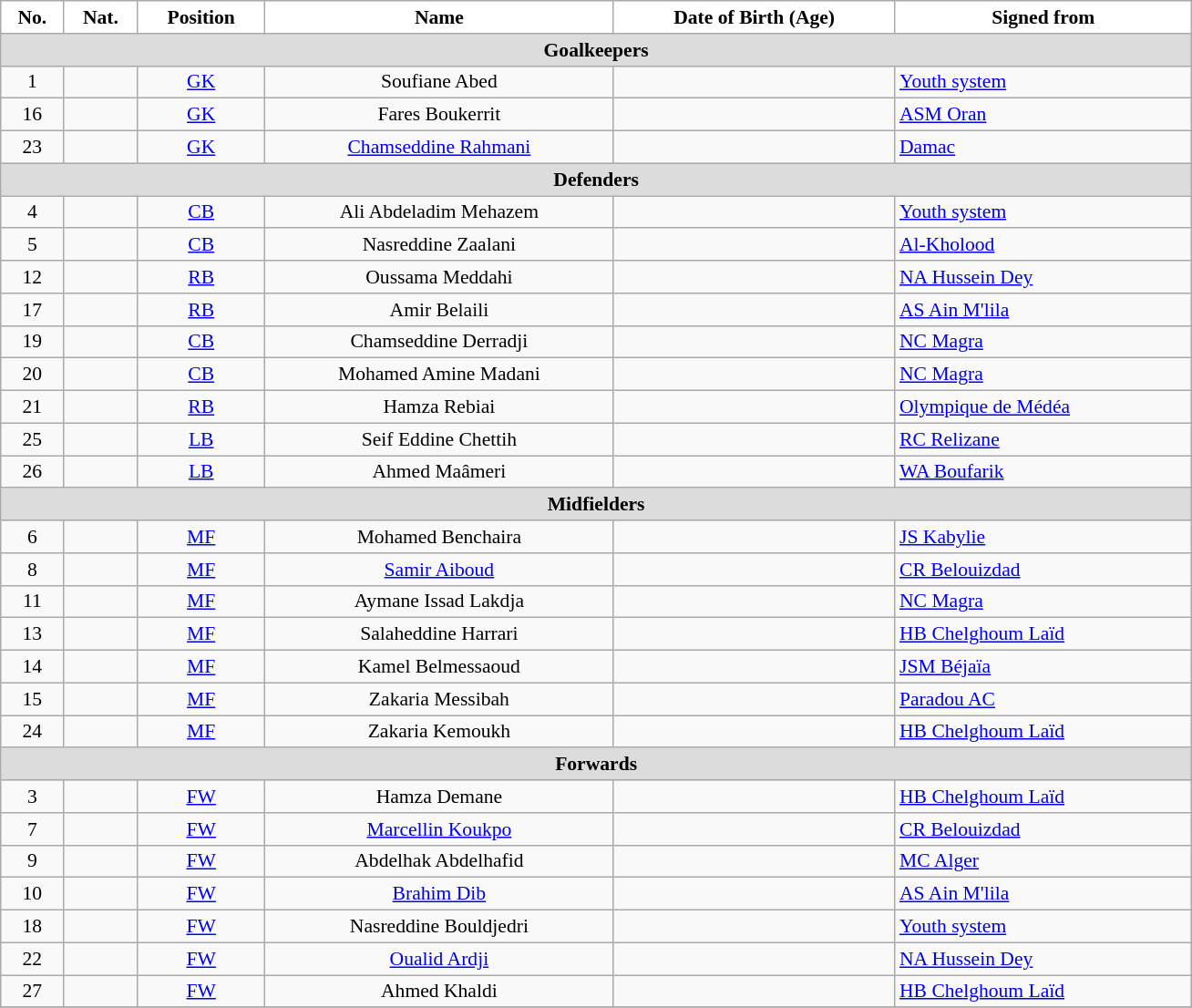<table class="wikitable" style="text-align:center; font-size:90%; width:69%">
<tr>
<th style="background:white; color:black; text-align:center;">No.</th>
<th style="background:white; color:black; text-align:center;">Nat.</th>
<th style="background:white; color:black; text-align:center;">Position</th>
<th style="background:white; color:black; text-align:center;">Name</th>
<th style="background:white; color:black; text-align:center;">Date of Birth (Age)</th>
<th style="background:white; color:black; text-align:center;">Signed from</th>
</tr>
<tr>
<th colspan=10 style="background:#DCDCDC; text-align:center;">Goalkeepers</th>
</tr>
<tr>
<td>1</td>
<td></td>
<td><a href='#'>GK</a></td>
<td>Soufiane Abed</td>
<td></td>
<td style="text-align:left"> <a href='#'>Youth system</a></td>
</tr>
<tr>
<td>16</td>
<td></td>
<td><a href='#'>GK</a></td>
<td>Fares Boukerrit</td>
<td></td>
<td style="text-align:left"> <a href='#'>ASM Oran</a></td>
</tr>
<tr>
<td>23</td>
<td></td>
<td><a href='#'>GK</a></td>
<td><a href='#'>Chamseddine Rahmani</a></td>
<td></td>
<td style="text-align:left"> <a href='#'>Damac</a></td>
</tr>
<tr>
<th colspan=10 style="background:#DCDCDC; text-align:center;">Defenders</th>
</tr>
<tr>
<td>4</td>
<td></td>
<td><a href='#'>CB</a></td>
<td>Ali Abdeladim Mehazem</td>
<td></td>
<td style="text-align:left"> <a href='#'>Youth system</a></td>
</tr>
<tr>
<td>5</td>
<td></td>
<td><a href='#'>CB</a></td>
<td>Nasreddine Zaalani</td>
<td></td>
<td style="text-align:left"> <a href='#'>Al-Kholood</a></td>
</tr>
<tr>
<td>12</td>
<td></td>
<td><a href='#'>RB</a></td>
<td>Oussama Meddahi</td>
<td></td>
<td style="text-align:left"> <a href='#'>NA Hussein Dey</a></td>
</tr>
<tr>
<td>17</td>
<td></td>
<td><a href='#'>RB</a></td>
<td>Amir Belaili</td>
<td></td>
<td style="text-align:left"> <a href='#'>AS Ain M'lila</a></td>
</tr>
<tr>
<td>19</td>
<td></td>
<td><a href='#'>CB</a></td>
<td>Chamseddine Derradji</td>
<td></td>
<td style="text-align:left"> <a href='#'>NC Magra</a></td>
</tr>
<tr>
<td>20</td>
<td></td>
<td><a href='#'>CB</a></td>
<td>Mohamed Amine Madani</td>
<td></td>
<td style="text-align:left"> <a href='#'>NC Magra</a></td>
</tr>
<tr>
<td>21</td>
<td></td>
<td><a href='#'>RB</a></td>
<td>Hamza Rebiai</td>
<td></td>
<td style="text-align:left"> <a href='#'>Olympique de Médéa</a></td>
</tr>
<tr>
<td>25</td>
<td></td>
<td><a href='#'>LB</a></td>
<td>Seif Eddine Chettih</td>
<td></td>
<td style="text-align:left"> <a href='#'>RC Relizane</a></td>
</tr>
<tr>
<td>26</td>
<td></td>
<td><a href='#'>LB</a></td>
<td>Ahmed Maâmeri</td>
<td></td>
<td style="text-align:left"> <a href='#'>WA Boufarik</a></td>
</tr>
<tr>
<th colspan=10 style="background:#DCDCDC; text-align:center;">Midfielders</th>
</tr>
<tr>
<td>6</td>
<td></td>
<td><a href='#'>MF</a></td>
<td>Mohamed Benchaira</td>
<td></td>
<td style="text-align:left"> <a href='#'>JS Kabylie</a></td>
</tr>
<tr>
<td>8</td>
<td></td>
<td><a href='#'>MF</a></td>
<td><a href='#'>Samir Aiboud</a></td>
<td></td>
<td style="text-align:left"> <a href='#'>CR Belouizdad</a></td>
</tr>
<tr>
<td>11</td>
<td></td>
<td><a href='#'>MF</a></td>
<td>Aymane Issad Lakdja</td>
<td></td>
<td style="text-align:left"> <a href='#'>NC Magra</a></td>
</tr>
<tr>
<td>13</td>
<td></td>
<td><a href='#'>MF</a></td>
<td>Salaheddine Harrari</td>
<td></td>
<td style="text-align:left"> <a href='#'>HB Chelghoum Laïd</a></td>
</tr>
<tr>
<td>14</td>
<td></td>
<td><a href='#'>MF</a></td>
<td>Kamel Belmessaoud</td>
<td></td>
<td style="text-align:left"> <a href='#'>JSM Béjaïa</a></td>
</tr>
<tr>
<td>15</td>
<td></td>
<td><a href='#'>MF</a></td>
<td>Zakaria Messibah</td>
<td></td>
<td style="text-align:left"> <a href='#'>Paradou AC</a></td>
</tr>
<tr>
<td>24</td>
<td></td>
<td><a href='#'>MF</a></td>
<td>Zakaria Kemoukh</td>
<td></td>
<td style="text-align:left"> <a href='#'>HB Chelghoum Laïd</a></td>
</tr>
<tr>
<th colspan=10 style="background:#DCDCDC; text-align:center;">Forwards</th>
</tr>
<tr>
<td>3</td>
<td></td>
<td><a href='#'>FW</a></td>
<td>Hamza Demane</td>
<td></td>
<td style="text-align:left"> <a href='#'>HB Chelghoum Laïd</a></td>
</tr>
<tr>
<td>7</td>
<td></td>
<td><a href='#'>FW</a></td>
<td><a href='#'>Marcellin Koukpo</a></td>
<td></td>
<td style="text-align:left"> <a href='#'>CR Belouizdad</a></td>
</tr>
<tr>
<td>9</td>
<td></td>
<td><a href='#'>FW</a></td>
<td>Abdelhak Abdelhafid</td>
<td></td>
<td style="text-align:left"> <a href='#'>MC Alger</a></td>
</tr>
<tr>
<td>10</td>
<td></td>
<td><a href='#'>FW</a></td>
<td><a href='#'>Brahim Dib</a></td>
<td></td>
<td style="text-align:left"> <a href='#'>AS Ain M'lila</a></td>
</tr>
<tr>
<td>18</td>
<td></td>
<td><a href='#'>FW</a></td>
<td>Nasreddine Bouldjedri</td>
<td></td>
<td style="text-align:left"> <a href='#'>Youth system</a></td>
</tr>
<tr>
<td>22</td>
<td></td>
<td><a href='#'>FW</a></td>
<td><a href='#'>Oualid Ardji</a></td>
<td></td>
<td style="text-align:left"> <a href='#'>NA Hussein Dey</a></td>
</tr>
<tr>
<td>27</td>
<td></td>
<td><a href='#'>FW</a></td>
<td>Ahmed Khaldi</td>
<td></td>
<td style="text-align:left"> <a href='#'>HB Chelghoum Laïd</a></td>
</tr>
<tr>
</tr>
</table>
